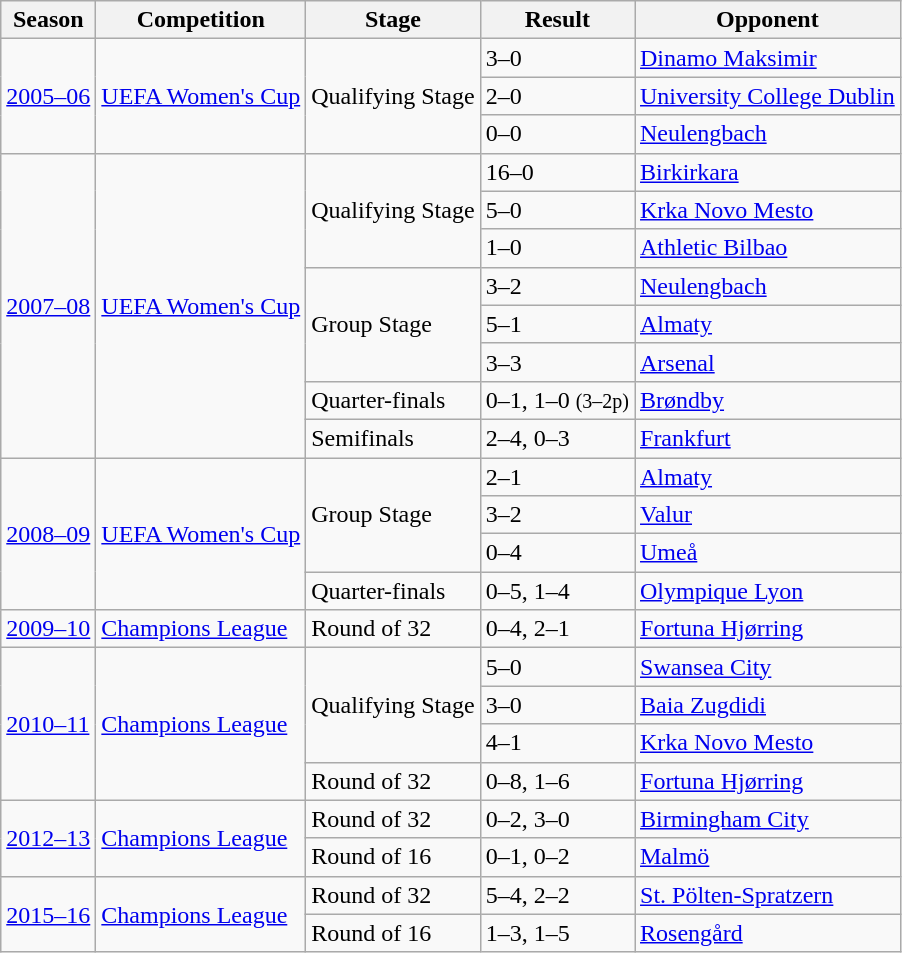<table class="wikitable">
<tr>
<th>Season</th>
<th>Competition</th>
<th>Stage</th>
<th>Result</th>
<th>Opponent</th>
</tr>
<tr>
<td rowspan="3"><a href='#'>2005–06</a></td>
<td rowspan="3"><a href='#'>UEFA Women's Cup</a></td>
<td rowspan="3">Qualifying Stage</td>
<td>3–0</td>
<td> <a href='#'>Dinamo Maksimir</a></td>
</tr>
<tr>
<td>2–0</td>
<td> <a href='#'>University College Dublin</a></td>
</tr>
<tr>
<td>0–0</td>
<td> <a href='#'>Neulengbach</a></td>
</tr>
<tr>
<td rowspan="8"><a href='#'>2007–08</a></td>
<td rowspan="8"><a href='#'>UEFA Women's Cup</a></td>
<td rowspan="3">Qualifying Stage</td>
<td>16–0</td>
<td> <a href='#'>Birkirkara</a></td>
</tr>
<tr>
<td>5–0</td>
<td> <a href='#'>Krka Novo Mesto</a></td>
</tr>
<tr>
<td>1–0</td>
<td> <a href='#'>Athletic Bilbao</a></td>
</tr>
<tr>
<td rowspan="3">Group Stage</td>
<td>3–2</td>
<td> <a href='#'>Neulengbach</a></td>
</tr>
<tr>
<td>5–1</td>
<td> <a href='#'>Almaty</a></td>
</tr>
<tr>
<td>3–3</td>
<td> <a href='#'>Arsenal</a></td>
</tr>
<tr>
<td>Quarter-finals</td>
<td>0–1, 1–0 <small>(3–2p)</small></td>
<td> <a href='#'>Brøndby</a></td>
</tr>
<tr>
<td>Semifinals</td>
<td>2–4, 0–3</td>
<td> <a href='#'>Frankfurt</a></td>
</tr>
<tr>
<td rowspan="4"><a href='#'>2008–09</a></td>
<td rowspan="4"><a href='#'>UEFA Women's Cup</a></td>
<td rowspan="3">Group Stage</td>
<td>2–1</td>
<td> <a href='#'>Almaty</a></td>
</tr>
<tr>
<td>3–2</td>
<td> <a href='#'>Valur</a></td>
</tr>
<tr>
<td>0–4</td>
<td> <a href='#'>Umeå</a></td>
</tr>
<tr>
<td>Quarter-finals</td>
<td>0–5, 1–4</td>
<td> <a href='#'>Olympique Lyon</a></td>
</tr>
<tr>
<td><a href='#'>2009–10</a></td>
<td><a href='#'>Champions League</a></td>
<td>Round of 32</td>
<td>0–4, 2–1</td>
<td> <a href='#'>Fortuna Hjørring</a></td>
</tr>
<tr>
<td rowspan="4"><a href='#'>2010–11</a></td>
<td rowspan="4"><a href='#'>Champions League</a></td>
<td rowspan="3">Qualifying Stage</td>
<td>5–0</td>
<td> <a href='#'>Swansea City</a></td>
</tr>
<tr>
<td>3–0</td>
<td> <a href='#'>Baia Zugdidi</a></td>
</tr>
<tr>
<td>4–1</td>
<td> <a href='#'>Krka Novo Mesto</a></td>
</tr>
<tr>
<td>Round of 32</td>
<td>0–8, 1–6</td>
<td> <a href='#'>Fortuna Hjørring</a></td>
</tr>
<tr>
<td rowspan="2"><a href='#'>2012–13</a></td>
<td rowspan="2"><a href='#'>Champions League</a></td>
<td>Round of 32</td>
<td>0–2, 3–0</td>
<td> <a href='#'>Birmingham City</a></td>
</tr>
<tr>
<td>Round of 16</td>
<td>0–1, 0–2</td>
<td> <a href='#'>Malmö</a></td>
</tr>
<tr>
<td rowspan=2><a href='#'>2015–16</a></td>
<td rowspan=2><a href='#'>Champions League</a></td>
<td>Round of 32</td>
<td>5–4, 2–2</td>
<td> <a href='#'>St. Pölten-Spratzern</a></td>
</tr>
<tr>
<td>Round of 16</td>
<td>1–3, 1–5</td>
<td> <a href='#'>Rosengård</a></td>
</tr>
</table>
